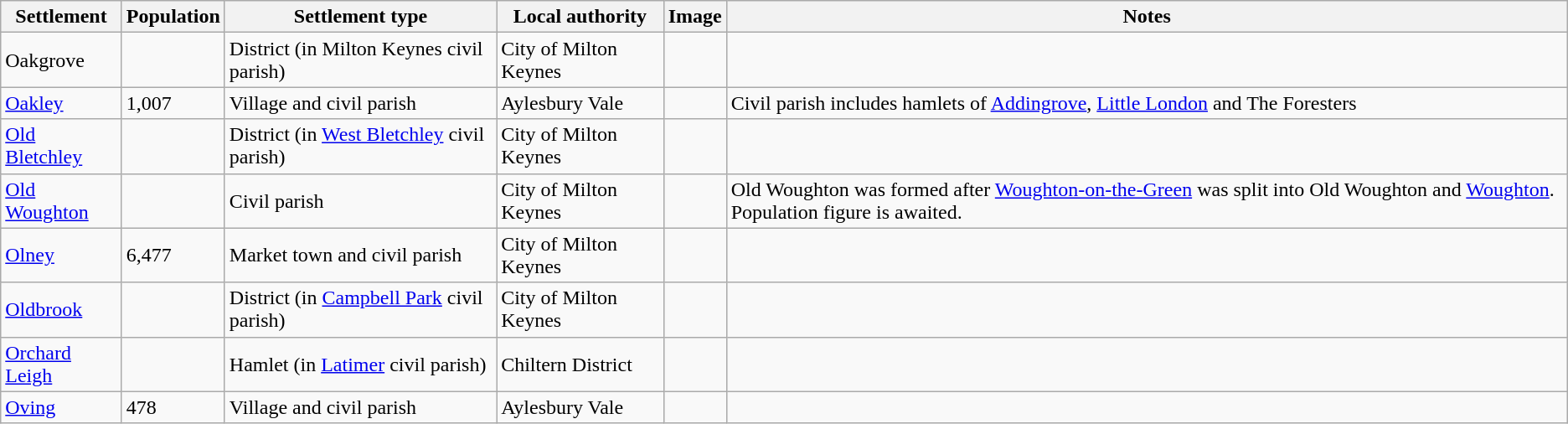<table class="wikitable sortable">
<tr>
<th style="font-weight: bold;">Settlement</th>
<th style="font-weight: bold;">Population</th>
<th style="font-weight: bold;">Settlement type</th>
<th style="font-weight: bold;">Local authority</th>
<th style="font-weight: bold;">Image</th>
<th style="font-weight: bold;">Notes</th>
</tr>
<tr>
<td>Oakgrove</td>
<td></td>
<td>District (in Milton Keynes civil parish)</td>
<td>City of Milton Keynes</td>
<td></td>
<td></td>
</tr>
<tr>
<td><a href='#'>Oakley</a></td>
<td>1,007</td>
<td>Village and civil parish</td>
<td>Aylesbury Vale</td>
<td></td>
<td>Civil parish includes hamlets of <a href='#'>Addingrove</a>, <a href='#'>Little London</a> and The Foresters</td>
</tr>
<tr>
<td><a href='#'>Old Bletchley</a></td>
<td></td>
<td>District (in <a href='#'>West Bletchley</a> civil parish)</td>
<td>City of Milton Keynes</td>
<td></td>
<td></td>
</tr>
<tr>
<td><a href='#'>Old Woughton</a></td>
<td></td>
<td>Civil parish</td>
<td>City of Milton Keynes</td>
<td></td>
<td>Old Woughton was formed after <a href='#'>Woughton-on-the-Green</a> was split into Old Woughton and <a href='#'>Woughton</a>. Population figure is awaited.</td>
</tr>
<tr>
<td><a href='#'>Olney</a></td>
<td>6,477</td>
<td>Market town and civil parish</td>
<td>City of Milton Keynes</td>
<td></td>
<td></td>
</tr>
<tr>
<td><a href='#'>Oldbrook</a></td>
<td></td>
<td>District (in <a href='#'>Campbell Park</a> civil parish)</td>
<td>City of Milton Keynes</td>
<td></td>
<td></td>
</tr>
<tr>
<td><a href='#'>Orchard Leigh</a></td>
<td></td>
<td>Hamlet (in <a href='#'>Latimer</a> civil parish)</td>
<td>Chiltern District</td>
<td></td>
<td></td>
</tr>
<tr>
<td><a href='#'>Oving</a></td>
<td>478</td>
<td>Village and civil parish</td>
<td>Aylesbury Vale</td>
<td></td>
<td></td>
</tr>
</table>
